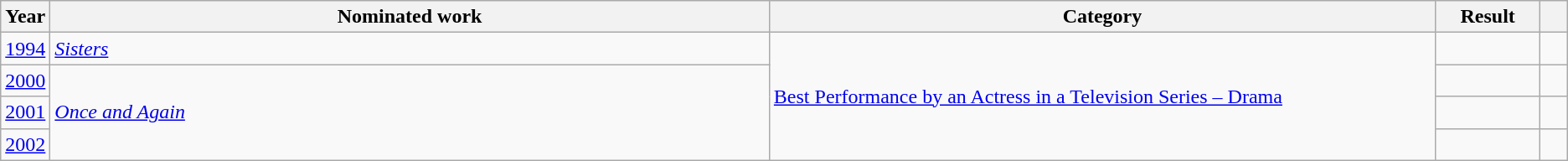<table class="wikitable">
<tr>
<th scope="col" style="width:1em;">Year</th>
<th scope="col" style="width:39em;">Nominated work</th>
<th scope="col" style="width:36em;">Category</th>
<th scope="col" style="width:5em;">Result</th>
<th scope="col" style="width:1em;"></th>
</tr>
<tr>
<td><a href='#'>1994</a></td>
<td><em><a href='#'>Sisters</a></em></td>
<td rowspan="4"><a href='#'>Best Performance by an Actress in a Television Series – Drama</a></td>
<td></td>
<td></td>
</tr>
<tr>
<td><a href='#'>2000</a></td>
<td rowspan="3"><em><a href='#'>Once and Again</a></em></td>
<td></td>
<td></td>
</tr>
<tr>
<td><a href='#'>2001</a></td>
<td></td>
<td></td>
</tr>
<tr>
<td><a href='#'>2002</a></td>
<td></td>
<td></td>
</tr>
</table>
